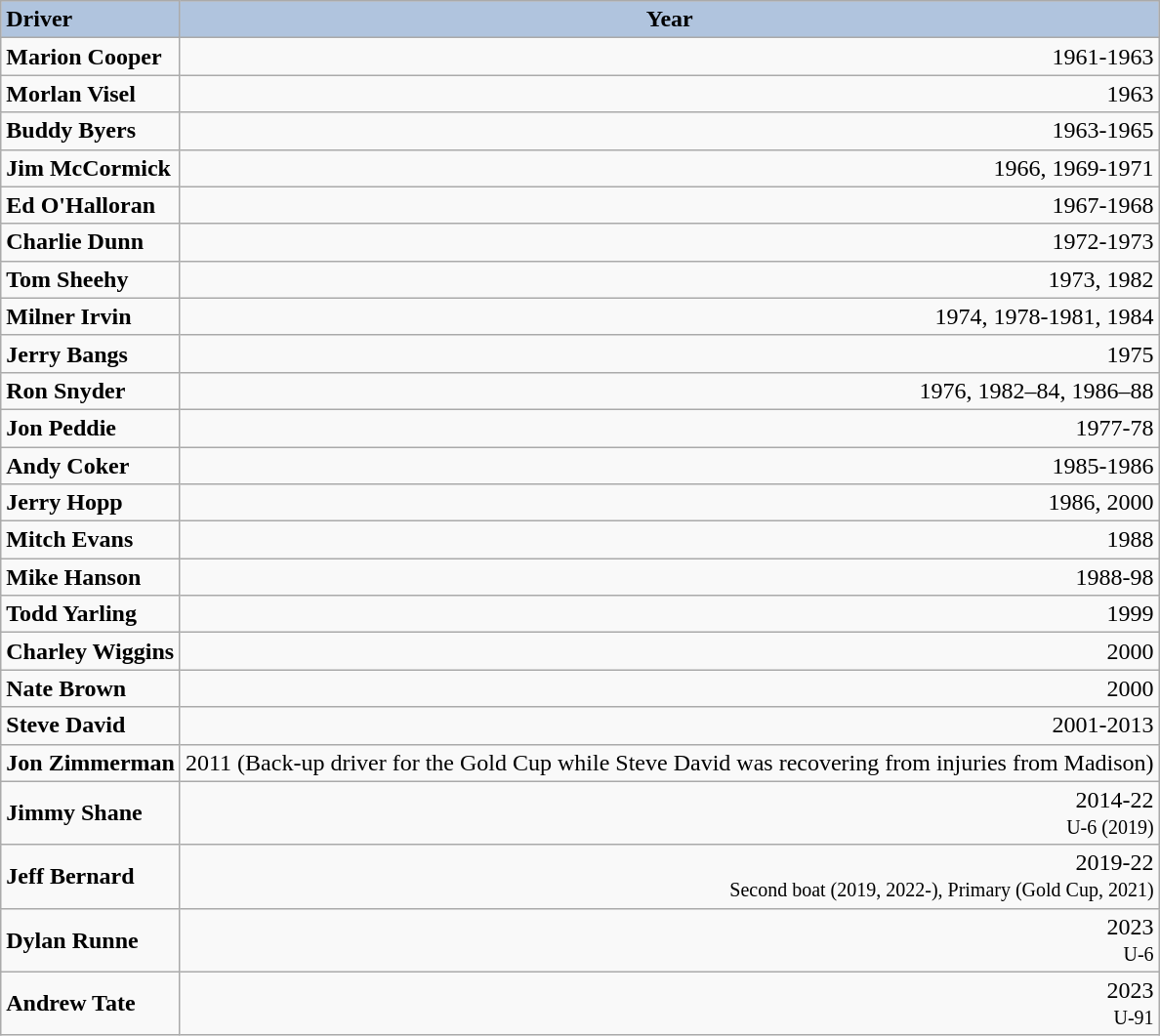<table class="wikitable" style="text-align: right">
<tr style="background:#cccccc;">
<th style="text-align: left;background:#B0C4DE">Driver</th>
<th style="background:#B0C4DE">Year</th>
</tr>
<tr>
<td align=left><strong>Marion Cooper</strong></td>
<td>1961-1963</td>
</tr>
<tr>
<td align=left><strong>Morlan Visel</strong></td>
<td>1963</td>
</tr>
<tr>
<td align=left><strong>Buddy Byers</strong></td>
<td>1963-1965</td>
</tr>
<tr>
<td align=left><strong>Jim McCormick</strong></td>
<td>1966, 1969-1971</td>
</tr>
<tr>
<td align=left><strong>Ed O'Halloran</strong></td>
<td>1967-1968</td>
</tr>
<tr>
<td align=left><strong>Charlie Dunn</strong></td>
<td>1972-1973</td>
</tr>
<tr>
<td align=left><strong>Tom Sheehy</strong></td>
<td>1973, 1982</td>
</tr>
<tr>
<td align=left><strong>Milner Irvin</strong></td>
<td>1974, 1978-1981, 1984</td>
</tr>
<tr>
<td align=left><strong>Jerry Bangs</strong></td>
<td>1975</td>
</tr>
<tr>
<td align=left><strong>Ron Snyder</strong></td>
<td>1976, 1982–84, 1986–88</td>
</tr>
<tr>
<td align=left><strong>Jon Peddie</strong></td>
<td>1977-78</td>
</tr>
<tr>
<td align=left><strong>Andy Coker</strong></td>
<td>1985-1986</td>
</tr>
<tr>
<td align=left><strong>Jerry Hopp</strong></td>
<td>1986, 2000</td>
</tr>
<tr>
<td align=left><strong>Mitch Evans</strong></td>
<td>1988</td>
</tr>
<tr>
<td align=left><strong>Mike Hanson</strong></td>
<td>1988-98</td>
</tr>
<tr>
<td align=left><strong>Todd Yarling</strong></td>
<td>1999</td>
</tr>
<tr>
<td align=left><strong>Charley Wiggins</strong></td>
<td>2000</td>
</tr>
<tr>
<td align=left><strong>Nate Brown</strong></td>
<td>2000</td>
</tr>
<tr>
<td align=left><strong>Steve David</strong></td>
<td>2001-2013</td>
</tr>
<tr>
<td align=left><strong>Jon Zimmerman</strong></td>
<td>2011   (Back-up driver for the Gold Cup while Steve David was recovering from injuries from Madison)</td>
</tr>
<tr>
<td align=left><strong>Jimmy Shane</strong></td>
<td>2014-22 <br><small>U-6 (2019)</small></td>
</tr>
<tr>
<td align=left><strong>Jeff Bernard</strong></td>
<td>2019-22 <br> <small>Second boat (2019, 2022-), Primary (Gold Cup, 2021) </small></td>
</tr>
<tr>
<td align=left><strong>Dylan Runne</strong></td>
<td>2023 <br> <small> U-6 </small></td>
</tr>
<tr>
<td align=left><strong>Andrew Tate</strong></td>
<td>2023 <br> <small> U-91 </small></td>
</tr>
</table>
